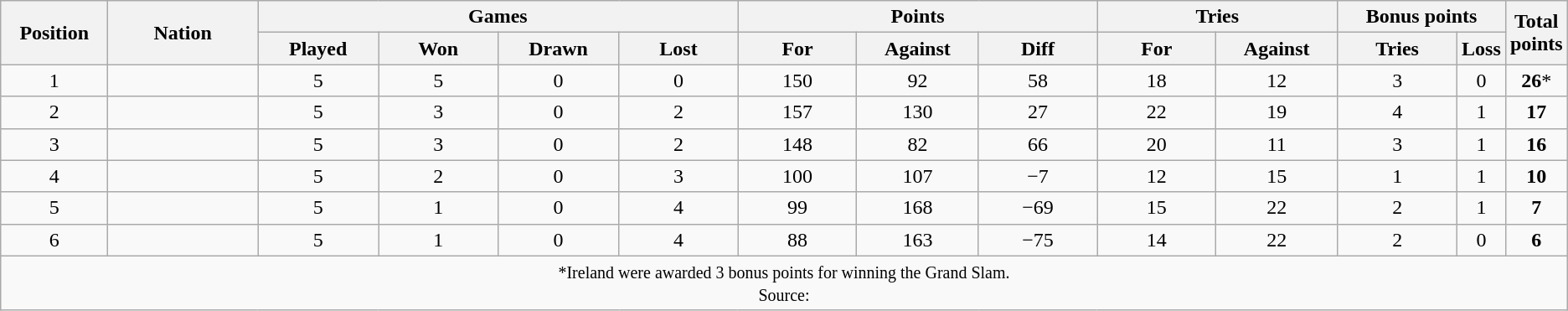<table class="wikitable" style="text-align:center">
<tr>
<th rowspan="2" style="width:7%">Position</th>
<th rowspan="2" style="width:10%">Nation</th>
<th colspan="4" style="width:22%">Games</th>
<th colspan="3" style="width:22%">Points</th>
<th colspan="2" style="width:8%">Tries</th>
<th colspan="2" style="width:18%">Bonus points <br></th>
<th rowspan="2" style="width:10%">Total<br>points</th>
</tr>
<tr>
<th style="width:8%">Played</th>
<th style="width:8%">Won</th>
<th style="width:8%">Drawn</th>
<th style="width:8%">Lost</th>
<th style="width:8%">For</th>
<th style="width:8%">Against</th>
<th style="width:8%">Diff</th>
<th style="width:8%">For</th>
<th style="width:8%">Against</th>
<th style="width:8%">Tries</th>
<th style="width:8%">Loss</th>
</tr>
<tr>
<td>1</td>
<td align="left"></td>
<td>5</td>
<td>5</td>
<td>0</td>
<td>0</td>
<td>150</td>
<td>92</td>
<td>58</td>
<td>18</td>
<td>12</td>
<td>3</td>
<td>0</td>
<td><strong>26</strong>*</td>
</tr>
<tr>
<td>2</td>
<td align="left"></td>
<td>5</td>
<td>3</td>
<td>0</td>
<td>2</td>
<td>157</td>
<td>130</td>
<td>27</td>
<td>22</td>
<td>19</td>
<td>4</td>
<td>1</td>
<td><strong>17</strong></td>
</tr>
<tr>
<td>3</td>
<td align="left"></td>
<td>5</td>
<td>3</td>
<td>0</td>
<td>2</td>
<td>148</td>
<td>82</td>
<td>66</td>
<td>20</td>
<td>11</td>
<td>3</td>
<td>1</td>
<td><strong>16</strong></td>
</tr>
<tr>
<td>4</td>
<td align="left"></td>
<td>5</td>
<td>2</td>
<td>0</td>
<td>3</td>
<td>100</td>
<td>107</td>
<td>−7</td>
<td>12</td>
<td>15</td>
<td>1</td>
<td>1</td>
<td><strong>10</strong></td>
</tr>
<tr>
<td>5</td>
<td align="left"></td>
<td>5</td>
<td>1</td>
<td>0</td>
<td>4</td>
<td>99</td>
<td>168</td>
<td>−69</td>
<td>15</td>
<td>22</td>
<td>2</td>
<td>1</td>
<td><strong>7</strong></td>
</tr>
<tr>
<td>6</td>
<td align="left"></td>
<td>5</td>
<td>1</td>
<td>0</td>
<td>4</td>
<td>88</td>
<td>163</td>
<td>−75</td>
<td>14</td>
<td>22</td>
<td>2</td>
<td>0</td>
<td><strong>6</strong></td>
</tr>
<tr>
<td colspan="14"><small>*Ireland were awarded 3 bonus points for winning the Grand Slam.<br>Source:  </small></td>
</tr>
</table>
